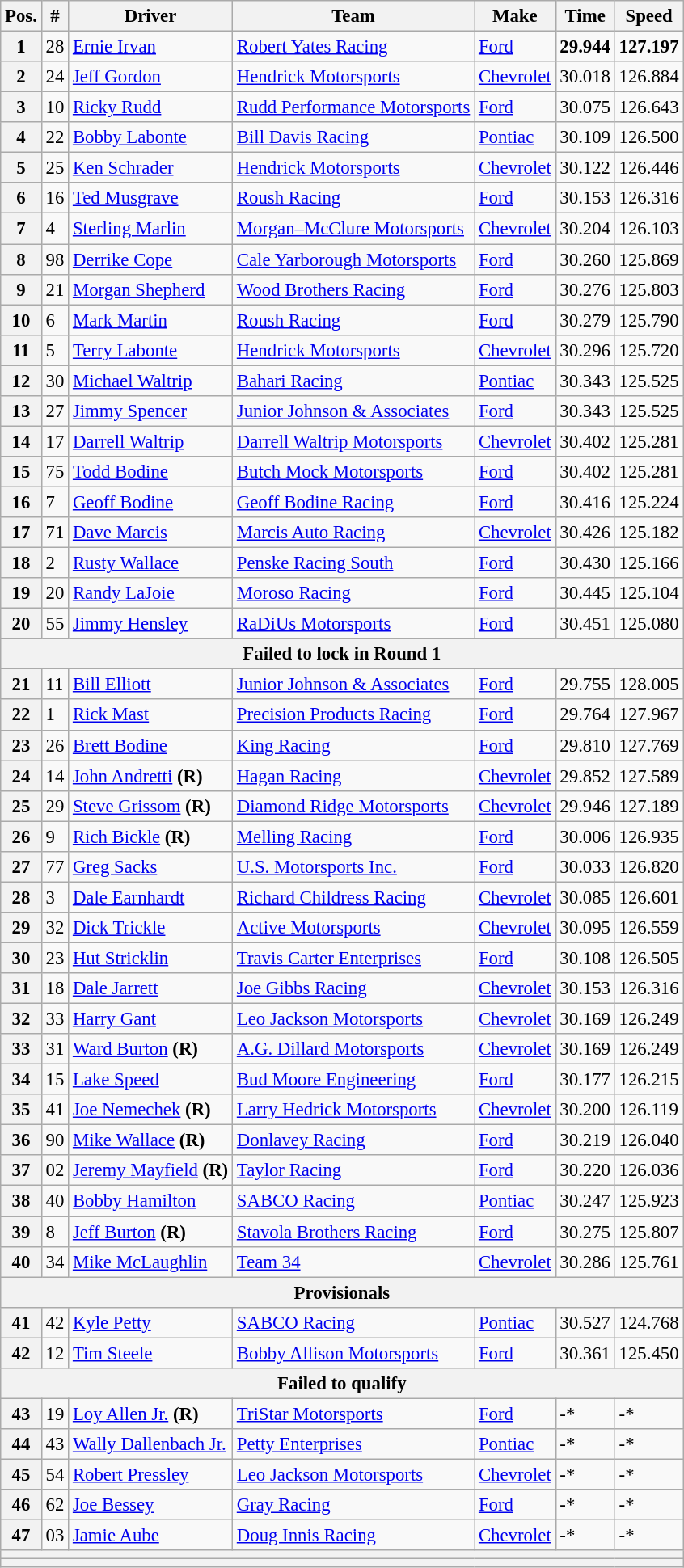<table class="wikitable" style="font-size:95%">
<tr>
<th>Pos.</th>
<th>#</th>
<th>Driver</th>
<th>Team</th>
<th>Make</th>
<th>Time</th>
<th>Speed</th>
</tr>
<tr>
<th>1</th>
<td>28</td>
<td><a href='#'>Ernie Irvan</a></td>
<td><a href='#'>Robert Yates Racing</a></td>
<td><a href='#'>Ford</a></td>
<td><strong>29.944</strong></td>
<td><strong>127.197</strong></td>
</tr>
<tr>
<th>2</th>
<td>24</td>
<td><a href='#'>Jeff Gordon</a></td>
<td><a href='#'>Hendrick Motorsports</a></td>
<td><a href='#'>Chevrolet</a></td>
<td>30.018</td>
<td>126.884</td>
</tr>
<tr>
<th>3</th>
<td>10</td>
<td><a href='#'>Ricky Rudd</a></td>
<td><a href='#'>Rudd Performance Motorsports</a></td>
<td><a href='#'>Ford</a></td>
<td>30.075</td>
<td>126.643</td>
</tr>
<tr>
<th>4</th>
<td>22</td>
<td><a href='#'>Bobby Labonte</a></td>
<td><a href='#'>Bill Davis Racing</a></td>
<td><a href='#'>Pontiac</a></td>
<td>30.109</td>
<td>126.500</td>
</tr>
<tr>
<th>5</th>
<td>25</td>
<td><a href='#'>Ken Schrader</a></td>
<td><a href='#'>Hendrick Motorsports</a></td>
<td><a href='#'>Chevrolet</a></td>
<td>30.122</td>
<td>126.446</td>
</tr>
<tr>
<th>6</th>
<td>16</td>
<td><a href='#'>Ted Musgrave</a></td>
<td><a href='#'>Roush Racing</a></td>
<td><a href='#'>Ford</a></td>
<td>30.153</td>
<td>126.316</td>
</tr>
<tr>
<th>7</th>
<td>4</td>
<td><a href='#'>Sterling Marlin</a></td>
<td><a href='#'>Morgan–McClure Motorsports</a></td>
<td><a href='#'>Chevrolet</a></td>
<td>30.204</td>
<td>126.103</td>
</tr>
<tr>
<th>8</th>
<td>98</td>
<td><a href='#'>Derrike Cope</a></td>
<td><a href='#'>Cale Yarborough Motorsports</a></td>
<td><a href='#'>Ford</a></td>
<td>30.260</td>
<td>125.869</td>
</tr>
<tr>
<th>9</th>
<td>21</td>
<td><a href='#'>Morgan Shepherd</a></td>
<td><a href='#'>Wood Brothers Racing</a></td>
<td><a href='#'>Ford</a></td>
<td>30.276</td>
<td>125.803</td>
</tr>
<tr>
<th>10</th>
<td>6</td>
<td><a href='#'>Mark Martin</a></td>
<td><a href='#'>Roush Racing</a></td>
<td><a href='#'>Ford</a></td>
<td>30.279</td>
<td>125.790</td>
</tr>
<tr>
<th>11</th>
<td>5</td>
<td><a href='#'>Terry Labonte</a></td>
<td><a href='#'>Hendrick Motorsports</a></td>
<td><a href='#'>Chevrolet</a></td>
<td>30.296</td>
<td>125.720</td>
</tr>
<tr>
<th>12</th>
<td>30</td>
<td><a href='#'>Michael Waltrip</a></td>
<td><a href='#'>Bahari Racing</a></td>
<td><a href='#'>Pontiac</a></td>
<td>30.343</td>
<td>125.525</td>
</tr>
<tr>
<th>13</th>
<td>27</td>
<td><a href='#'>Jimmy Spencer</a></td>
<td><a href='#'>Junior Johnson & Associates</a></td>
<td><a href='#'>Ford</a></td>
<td>30.343</td>
<td>125.525</td>
</tr>
<tr>
<th>14</th>
<td>17</td>
<td><a href='#'>Darrell Waltrip</a></td>
<td><a href='#'>Darrell Waltrip Motorsports</a></td>
<td><a href='#'>Chevrolet</a></td>
<td>30.402</td>
<td>125.281</td>
</tr>
<tr>
<th>15</th>
<td>75</td>
<td><a href='#'>Todd Bodine</a></td>
<td><a href='#'>Butch Mock Motorsports</a></td>
<td><a href='#'>Ford</a></td>
<td>30.402</td>
<td>125.281</td>
</tr>
<tr>
<th>16</th>
<td>7</td>
<td><a href='#'>Geoff Bodine</a></td>
<td><a href='#'>Geoff Bodine Racing</a></td>
<td><a href='#'>Ford</a></td>
<td>30.416</td>
<td>125.224</td>
</tr>
<tr>
<th>17</th>
<td>71</td>
<td><a href='#'>Dave Marcis</a></td>
<td><a href='#'>Marcis Auto Racing</a></td>
<td><a href='#'>Chevrolet</a></td>
<td>30.426</td>
<td>125.182</td>
</tr>
<tr>
<th>18</th>
<td>2</td>
<td><a href='#'>Rusty Wallace</a></td>
<td><a href='#'>Penske Racing South</a></td>
<td><a href='#'>Ford</a></td>
<td>30.430</td>
<td>125.166</td>
</tr>
<tr>
<th>19</th>
<td>20</td>
<td><a href='#'>Randy LaJoie</a></td>
<td><a href='#'>Moroso Racing</a></td>
<td><a href='#'>Ford</a></td>
<td>30.445</td>
<td>125.104</td>
</tr>
<tr>
<th>20</th>
<td>55</td>
<td><a href='#'>Jimmy Hensley</a></td>
<td><a href='#'>RaDiUs Motorsports</a></td>
<td><a href='#'>Ford</a></td>
<td>30.451</td>
<td>125.080</td>
</tr>
<tr>
<th colspan="7">Failed to lock in Round 1</th>
</tr>
<tr>
<th>21</th>
<td>11</td>
<td><a href='#'>Bill Elliott</a></td>
<td><a href='#'>Junior Johnson & Associates</a></td>
<td><a href='#'>Ford</a></td>
<td>29.755</td>
<td>128.005</td>
</tr>
<tr>
<th>22</th>
<td>1</td>
<td><a href='#'>Rick Mast</a></td>
<td><a href='#'>Precision Products Racing</a></td>
<td><a href='#'>Ford</a></td>
<td>29.764</td>
<td>127.967</td>
</tr>
<tr>
<th>23</th>
<td>26</td>
<td><a href='#'>Brett Bodine</a></td>
<td><a href='#'>King Racing</a></td>
<td><a href='#'>Ford</a></td>
<td>29.810</td>
<td>127.769</td>
</tr>
<tr>
<th>24</th>
<td>14</td>
<td><a href='#'>John Andretti</a> <strong>(R)</strong></td>
<td><a href='#'>Hagan Racing</a></td>
<td><a href='#'>Chevrolet</a></td>
<td>29.852</td>
<td>127.589</td>
</tr>
<tr>
<th>25</th>
<td>29</td>
<td><a href='#'>Steve Grissom</a> <strong>(R)</strong></td>
<td><a href='#'>Diamond Ridge Motorsports</a></td>
<td><a href='#'>Chevrolet</a></td>
<td>29.946</td>
<td>127.189</td>
</tr>
<tr>
<th>26</th>
<td>9</td>
<td><a href='#'>Rich Bickle</a> <strong>(R)</strong></td>
<td><a href='#'>Melling Racing</a></td>
<td><a href='#'>Ford</a></td>
<td>30.006</td>
<td>126.935</td>
</tr>
<tr>
<th>27</th>
<td>77</td>
<td><a href='#'>Greg Sacks</a></td>
<td><a href='#'>U.S. Motorsports Inc.</a></td>
<td><a href='#'>Ford</a></td>
<td>30.033</td>
<td>126.820</td>
</tr>
<tr>
<th>28</th>
<td>3</td>
<td><a href='#'>Dale Earnhardt</a></td>
<td><a href='#'>Richard Childress Racing</a></td>
<td><a href='#'>Chevrolet</a></td>
<td>30.085</td>
<td>126.601</td>
</tr>
<tr>
<th>29</th>
<td>32</td>
<td><a href='#'>Dick Trickle</a></td>
<td><a href='#'>Active Motorsports</a></td>
<td><a href='#'>Chevrolet</a></td>
<td>30.095</td>
<td>126.559</td>
</tr>
<tr>
<th>30</th>
<td>23</td>
<td><a href='#'>Hut Stricklin</a></td>
<td><a href='#'>Travis Carter Enterprises</a></td>
<td><a href='#'>Ford</a></td>
<td>30.108</td>
<td>126.505</td>
</tr>
<tr>
<th>31</th>
<td>18</td>
<td><a href='#'>Dale Jarrett</a></td>
<td><a href='#'>Joe Gibbs Racing</a></td>
<td><a href='#'>Chevrolet</a></td>
<td>30.153</td>
<td>126.316</td>
</tr>
<tr>
<th>32</th>
<td>33</td>
<td><a href='#'>Harry Gant</a></td>
<td><a href='#'>Leo Jackson Motorsports</a></td>
<td><a href='#'>Chevrolet</a></td>
<td>30.169</td>
<td>126.249</td>
</tr>
<tr>
<th>33</th>
<td>31</td>
<td><a href='#'>Ward Burton</a> <strong>(R)</strong></td>
<td><a href='#'>A.G. Dillard Motorsports</a></td>
<td><a href='#'>Chevrolet</a></td>
<td>30.169</td>
<td>126.249</td>
</tr>
<tr>
<th>34</th>
<td>15</td>
<td><a href='#'>Lake Speed</a></td>
<td><a href='#'>Bud Moore Engineering</a></td>
<td><a href='#'>Ford</a></td>
<td>30.177</td>
<td>126.215</td>
</tr>
<tr>
<th>35</th>
<td>41</td>
<td><a href='#'>Joe Nemechek</a> <strong>(R)</strong></td>
<td><a href='#'>Larry Hedrick Motorsports</a></td>
<td><a href='#'>Chevrolet</a></td>
<td>30.200</td>
<td>126.119</td>
</tr>
<tr>
<th>36</th>
<td>90</td>
<td><a href='#'>Mike Wallace</a> <strong>(R)</strong></td>
<td><a href='#'>Donlavey Racing</a></td>
<td><a href='#'>Ford</a></td>
<td>30.219</td>
<td>126.040</td>
</tr>
<tr>
<th>37</th>
<td>02</td>
<td><a href='#'>Jeremy Mayfield</a> <strong>(R)</strong></td>
<td><a href='#'>Taylor Racing</a></td>
<td><a href='#'>Ford</a></td>
<td>30.220</td>
<td>126.036</td>
</tr>
<tr>
<th>38</th>
<td>40</td>
<td><a href='#'>Bobby Hamilton</a></td>
<td><a href='#'>SABCO Racing</a></td>
<td><a href='#'>Pontiac</a></td>
<td>30.247</td>
<td>125.923</td>
</tr>
<tr>
<th>39</th>
<td>8</td>
<td><a href='#'>Jeff Burton</a> <strong>(R)</strong></td>
<td><a href='#'>Stavola Brothers Racing</a></td>
<td><a href='#'>Ford</a></td>
<td>30.275</td>
<td>125.807</td>
</tr>
<tr>
<th>40</th>
<td>34</td>
<td><a href='#'>Mike McLaughlin</a></td>
<td><a href='#'>Team 34</a></td>
<td><a href='#'>Chevrolet</a></td>
<td>30.286</td>
<td>125.761</td>
</tr>
<tr>
<th colspan="7">Provisionals</th>
</tr>
<tr>
<th>41</th>
<td>42</td>
<td><a href='#'>Kyle Petty</a></td>
<td><a href='#'>SABCO Racing</a></td>
<td><a href='#'>Pontiac</a></td>
<td>30.527</td>
<td>124.768</td>
</tr>
<tr>
<th>42</th>
<td>12</td>
<td><a href='#'>Tim Steele</a></td>
<td><a href='#'>Bobby Allison Motorsports</a></td>
<td><a href='#'>Ford</a></td>
<td>30.361</td>
<td>125.450</td>
</tr>
<tr>
<th colspan="7">Failed to qualify</th>
</tr>
<tr>
<th>43</th>
<td>19</td>
<td><a href='#'>Loy Allen Jr.</a> <strong>(R)</strong></td>
<td><a href='#'>TriStar Motorsports</a></td>
<td><a href='#'>Ford</a></td>
<td>-*</td>
<td>-*</td>
</tr>
<tr>
<th>44</th>
<td>43</td>
<td><a href='#'>Wally Dallenbach Jr.</a></td>
<td><a href='#'>Petty Enterprises</a></td>
<td><a href='#'>Pontiac</a></td>
<td>-*</td>
<td>-*</td>
</tr>
<tr>
<th>45</th>
<td>54</td>
<td><a href='#'>Robert Pressley</a></td>
<td><a href='#'>Leo Jackson Motorsports</a></td>
<td><a href='#'>Chevrolet</a></td>
<td>-*</td>
<td>-*</td>
</tr>
<tr>
<th>46</th>
<td>62</td>
<td><a href='#'>Joe Bessey</a></td>
<td><a href='#'>Gray Racing</a></td>
<td><a href='#'>Ford</a></td>
<td>-*</td>
<td>-*</td>
</tr>
<tr>
<th>47</th>
<td>03</td>
<td><a href='#'>Jamie Aube</a></td>
<td><a href='#'>Doug Innis Racing</a></td>
<td><a href='#'>Chevrolet</a></td>
<td>-*</td>
<td>-*</td>
</tr>
<tr>
<th colspan="7"></th>
</tr>
<tr>
<th colspan="7"></th>
</tr>
</table>
